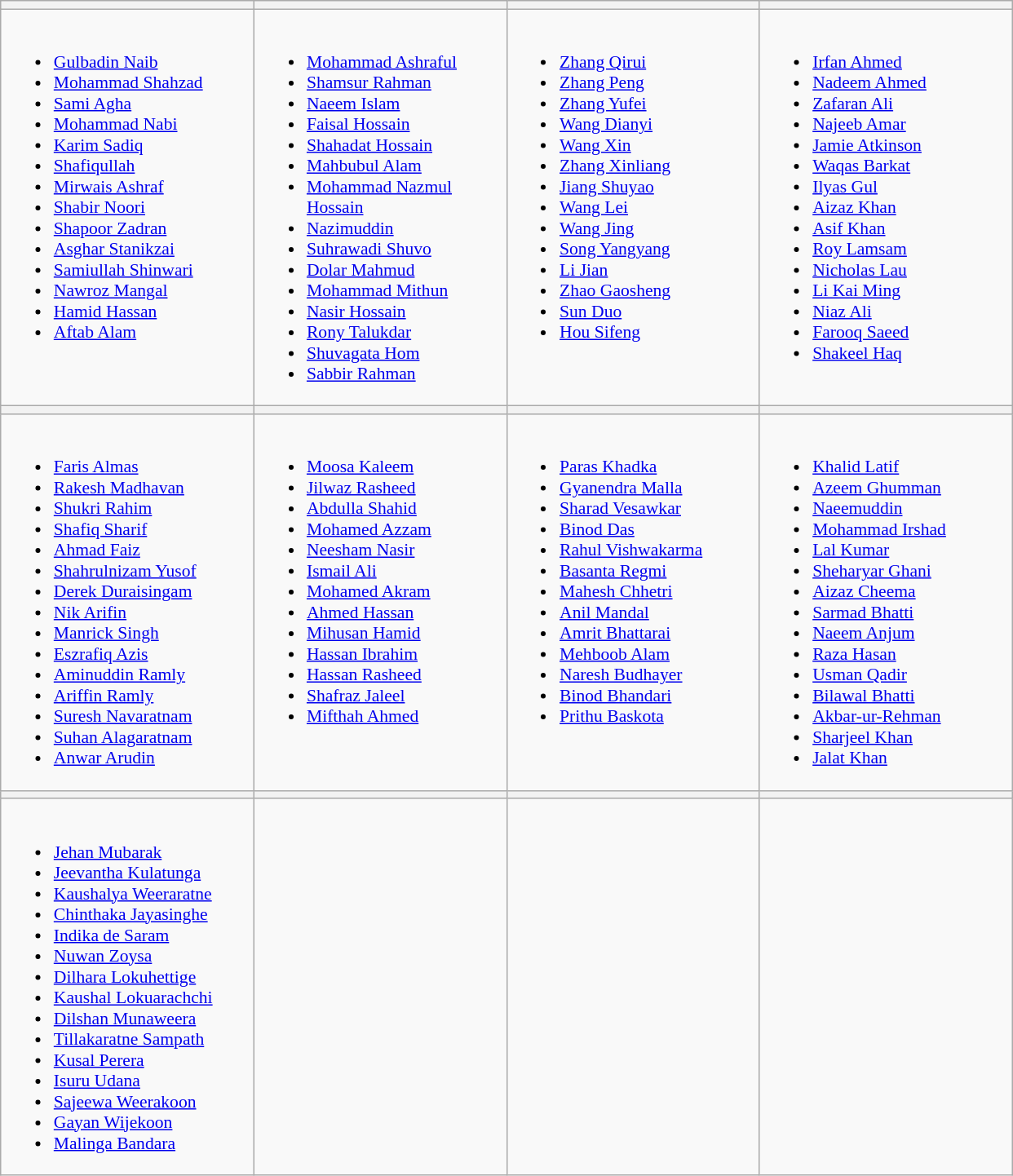<table class="wikitable" style="font-size:90%">
<tr>
<th width=200></th>
<th width=200></th>
<th width=200></th>
<th width=200></th>
</tr>
<tr>
<td valign=top><br><ul><li><a href='#'>Gulbadin Naib</a></li><li><a href='#'>Mohammad Shahzad</a></li><li><a href='#'>Sami Agha</a></li><li><a href='#'>Mohammad Nabi</a></li><li><a href='#'>Karim Sadiq</a></li><li><a href='#'>Shafiqullah</a></li><li><a href='#'>Mirwais Ashraf</a></li><li><a href='#'>Shabir Noori</a></li><li><a href='#'>Shapoor Zadran</a></li><li><a href='#'>Asghar Stanikzai</a></li><li><a href='#'>Samiullah Shinwari</a></li><li><a href='#'>Nawroz Mangal</a></li><li><a href='#'>Hamid Hassan</a></li><li><a href='#'>Aftab Alam</a></li></ul></td>
<td valign=top><br><ul><li><a href='#'>Mohammad Ashraful</a></li><li><a href='#'>Shamsur Rahman</a></li><li><a href='#'>Naeem Islam</a></li><li><a href='#'>Faisal Hossain</a></li><li><a href='#'>Shahadat Hossain</a></li><li><a href='#'>Mahbubul Alam</a></li><li><a href='#'>Mohammad Nazmul Hossain</a></li><li><a href='#'>Nazimuddin</a></li><li><a href='#'>Suhrawadi Shuvo</a></li><li><a href='#'>Dolar Mahmud</a></li><li><a href='#'>Mohammad Mithun</a></li><li><a href='#'>Nasir Hossain</a></li><li><a href='#'>Rony Talukdar</a></li><li><a href='#'>Shuvagata Hom</a></li><li><a href='#'>Sabbir Rahman</a></li></ul></td>
<td valign=top><br><ul><li><a href='#'>Zhang Qirui</a></li><li><a href='#'>Zhang Peng</a></li><li><a href='#'>Zhang Yufei</a></li><li><a href='#'>Wang Dianyi</a></li><li><a href='#'>Wang Xin</a></li><li><a href='#'>Zhang Xinliang</a></li><li><a href='#'>Jiang Shuyao</a></li><li><a href='#'>Wang Lei</a></li><li><a href='#'>Wang Jing</a></li><li><a href='#'>Song Yangyang</a></li><li><a href='#'>Li Jian</a></li><li><a href='#'>Zhao Gaosheng</a></li><li><a href='#'>Sun Duo</a></li><li><a href='#'>Hou Sifeng</a></li></ul></td>
<td valign=top><br><ul><li><a href='#'>Irfan Ahmed</a></li><li><a href='#'>Nadeem Ahmed</a></li><li><a href='#'>Zafaran Ali</a></li><li><a href='#'>Najeeb Amar</a></li><li><a href='#'>Jamie Atkinson</a></li><li><a href='#'>Waqas Barkat</a></li><li><a href='#'>Ilyas Gul</a></li><li><a href='#'>Aizaz Khan</a></li><li><a href='#'>Asif Khan</a></li><li><a href='#'>Roy Lamsam</a></li><li><a href='#'>Nicholas Lau</a></li><li><a href='#'>Li Kai Ming</a></li><li><a href='#'>Niaz Ali</a></li><li><a href='#'>Farooq Saeed</a></li><li><a href='#'>Shakeel Haq</a></li></ul></td>
</tr>
<tr>
<th></th>
<th></th>
<th></th>
<th></th>
</tr>
<tr>
<td valign=top><br><ul><li><a href='#'>Faris Almas</a></li><li><a href='#'>Rakesh Madhavan</a></li><li><a href='#'>Shukri Rahim</a></li><li><a href='#'>Shafiq Sharif</a></li><li><a href='#'>Ahmad Faiz</a></li><li><a href='#'>Shahrulnizam Yusof</a></li><li><a href='#'>Derek Duraisingam</a></li><li><a href='#'>Nik Arifin</a></li><li><a href='#'>Manrick Singh</a></li><li><a href='#'>Eszrafiq Azis</a></li><li><a href='#'>Aminuddin Ramly</a></li><li><a href='#'>Ariffin Ramly</a></li><li><a href='#'>Suresh Navaratnam</a></li><li><a href='#'>Suhan Alagaratnam</a></li><li><a href='#'>Anwar Arudin</a></li></ul></td>
<td valign=top><br><ul><li><a href='#'>Moosa Kaleem</a></li><li><a href='#'>Jilwaz Rasheed</a></li><li><a href='#'>Abdulla Shahid</a></li><li><a href='#'>Mohamed Azzam</a></li><li><a href='#'>Neesham Nasir</a></li><li><a href='#'>Ismail Ali</a></li><li><a href='#'>Mohamed Akram</a></li><li><a href='#'>Ahmed Hassan</a></li><li><a href='#'>Mihusan Hamid</a></li><li><a href='#'>Hassan Ibrahim</a></li><li><a href='#'>Hassan Rasheed</a></li><li><a href='#'>Shafraz Jaleel</a></li><li><a href='#'>Mifthah Ahmed</a></li></ul></td>
<td valign=top><br><ul><li><a href='#'>Paras Khadka</a></li><li><a href='#'>Gyanendra Malla</a></li><li><a href='#'>Sharad Vesawkar</a></li><li><a href='#'>Binod Das</a></li><li><a href='#'>Rahul Vishwakarma</a></li><li><a href='#'>Basanta Regmi</a></li><li><a href='#'>Mahesh Chhetri</a></li><li><a href='#'>Anil Mandal</a></li><li><a href='#'>Amrit Bhattarai</a></li><li><a href='#'>Mehboob Alam</a></li><li><a href='#'>Naresh Budhayer</a></li><li><a href='#'>Binod Bhandari</a></li><li><a href='#'>Prithu Baskota</a></li></ul></td>
<td valign=top><br><ul><li><a href='#'>Khalid Latif</a></li><li><a href='#'>Azeem Ghumman</a></li><li><a href='#'>Naeemuddin</a></li><li><a href='#'>Mohammad Irshad</a></li><li><a href='#'>Lal Kumar</a></li><li><a href='#'>Sheharyar Ghani</a></li><li><a href='#'>Aizaz Cheema</a></li><li><a href='#'>Sarmad Bhatti</a></li><li><a href='#'>Naeem Anjum</a></li><li><a href='#'>Raza Hasan</a></li><li><a href='#'>Usman Qadir</a></li><li><a href='#'>Bilawal Bhatti</a></li><li><a href='#'>Akbar-ur-Rehman</a></li><li><a href='#'>Sharjeel Khan</a></li><li><a href='#'>Jalat Khan</a></li></ul></td>
</tr>
<tr>
<th></th>
<th></th>
<th></th>
<th></th>
</tr>
<tr>
<td valign=top><br><ul><li><a href='#'>Jehan Mubarak</a></li><li><a href='#'>Jeevantha Kulatunga</a></li><li><a href='#'>Kaushalya Weeraratne</a></li><li><a href='#'>Chinthaka Jayasinghe</a></li><li><a href='#'>Indika de Saram</a></li><li><a href='#'>Nuwan Zoysa</a></li><li><a href='#'>Dilhara Lokuhettige</a></li><li><a href='#'>Kaushal Lokuarachchi</a></li><li><a href='#'>Dilshan Munaweera</a></li><li><a href='#'>Tillakaratne Sampath</a></li><li><a href='#'>Kusal Perera</a></li><li><a href='#'>Isuru Udana</a></li><li><a href='#'>Sajeewa Weerakoon</a></li><li><a href='#'>Gayan Wijekoon</a></li><li><a href='#'>Malinga Bandara</a></li></ul></td>
<td valign=top></td>
<td valign=top></td>
<td valign=top></td>
</tr>
</table>
